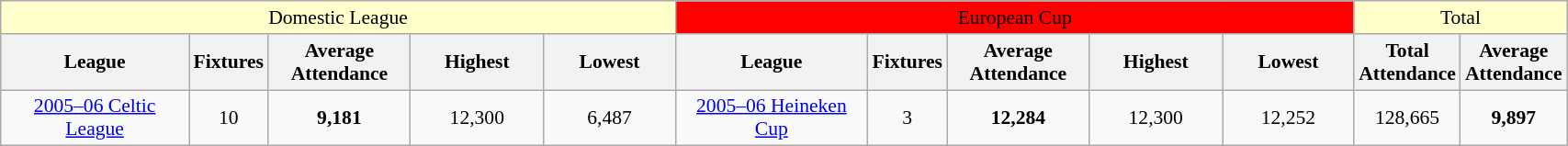<table class="wikitable sortable" style="font-size:90%; width:90%;">
<tr>
<td colspan="5" class="wikitable sortable" style="width:45%; background:#ffffcc; text-align:center;"><span>Domestic League</span></td>
<td colspan="5" class="wikitable sortable" style="width:45%; background:#f00; text-align:center;"><span>European Cup</span></td>
<td colspan="2" class="wikitable sortable" style="width:45%; background:#ffffcc; text-align:center;"><span>Total</span></td>
</tr>
<tr>
<th style="width:15%;">League</th>
<th style="width:5%;">Fixtures</th>
<th style="width:10%;">Average Attendance</th>
<th style="width:10%;">Highest</th>
<th style="width:10%;">Lowest</th>
<th style="width:15%;">League</th>
<th style="width:5%;">Fixtures</th>
<th style="width:10%;">Average Attendance</th>
<th style="width:10%;">Highest</th>
<th style="width:10%;">Lowest</th>
<th style="width:10%;">Total Attendance</th>
<th style="width:10%;">Average Attendance</th>
</tr>
<tr>
<td align=center><a href='#'>2005–06 Celtic League</a></td>
<td align=center>10</td>
<td align=center><strong>9,181</strong></td>
<td align=center>12,300</td>
<td align=center>6,487</td>
<td align=center><a href='#'>2005–06 Heineken Cup</a></td>
<td align=center>3</td>
<td align=center><strong>12,284</strong></td>
<td align=center>12,300</td>
<td align=center>12,252</td>
<td align=center>128,665</td>
<td align=center><strong>9,897</strong></td>
</tr>
</table>
